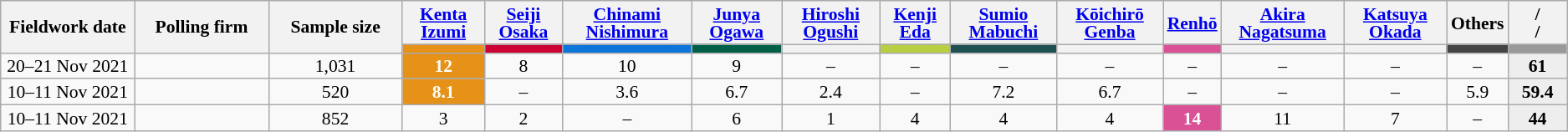<table class="wikitable mw-datatable sortable mw-collapsible" style="text-align:center;font-size:90%;line-height:14px;">
<tr>
<th rowspan="2" class="unsortable" width="100px">Fieldwork date</th>
<th rowspan="2" class="unsortable" width="100px">Polling firm</th>
<th rowspan="2" class="unsortable" width="100px">Sample size</th>
<th class="unsortable"><a href='#'>Kenta Izumi</a></th>
<th class="unsortable"><a href='#'>Seiji Osaka</a></th>
<th class="unsortable"><a href='#'>Chinami Nishimura</a></th>
<th class="unsortable"><a href='#'>Junya Ogawa</a></th>
<th class="unsortable"><a href='#'>Hiroshi Ogushi</a></th>
<th class="unsortable"><a href='#'>Kenji Eda</a></th>
<th class="unsortable"><a href='#'>Sumio Mabuchi</a></th>
<th class="unsortable"><a href='#'>Kōichirō Genba</a></th>
<th class="unsortable"><a href='#'>Renhō</a></th>
<th class="unsortable"><a href='#'>Akira Nagatsuma</a></th>
<th class="unsortable"><a href='#'>Katsuya Okada</a></th>
<th width="40px" class="unsortable">Others</th>
<th width="40px" class="unsortable">/<br>/</th>
</tr>
<tr>
<th style="background:#E69117"></th>
<th style="background:#CC0033"></th>
<th style="background:#0B75D9"></th>
<th style="background:#005F47"></th>
<th style="background:"></th>
<th style="background:#B8CE43"></th>
<th style="background:#1E5051"></th>
<th style="background:"></th>
<th style="background:#DA5196"></th>
<th style="background:"></th>
<th style="background:"></th>
<th style="background:#444444"></th>
<th style="background:#999999"></th>
</tr>
<tr>
<td>20–21 Nov 2021</td>
<td></td>
<td>1,031</td>
<td style="background:#E69117; color:white"><strong>12</strong></td>
<td>8</td>
<td>10</td>
<td>9</td>
<td>–</td>
<td>–</td>
<td>–</td>
<td>–</td>
<td>–</td>
<td>–</td>
<td>–</td>
<td>–</td>
<td style="background:#EEEEEE;"><strong>61</strong></td>
</tr>
<tr>
<td>10–11 Nov 2021</td>
<td></td>
<td>520</td>
<td style="background:#E69117; color:white"><strong>8.1</strong></td>
<td>–</td>
<td>3.6</td>
<td>6.7</td>
<td>2.4</td>
<td>–</td>
<td>7.2</td>
<td>6.7</td>
<td>–</td>
<td>–</td>
<td>–</td>
<td>5.9</td>
<td style="background:#EEEEEE;"><strong>59.4</strong></td>
</tr>
<tr>
<td>10–11 Nov 2021</td>
<td></td>
<td>852</td>
<td>3</td>
<td>2</td>
<td>–</td>
<td>6</td>
<td>1</td>
<td>4</td>
<td>4</td>
<td>4</td>
<td style="background:#DA5196; color:white"><strong>14</strong></td>
<td>11</td>
<td>7</td>
<td>–</td>
<td style="background:#EEEEEE;"><strong>44</strong></td>
</tr>
</table>
